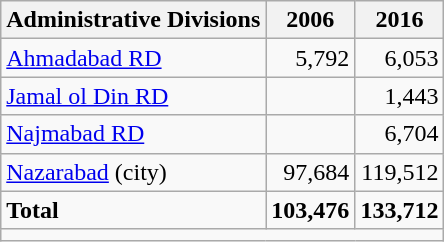<table class="wikitable">
<tr>
<th>Administrative Divisions</th>
<th>2006</th>
<th>2016</th>
</tr>
<tr>
<td><a href='#'>Ahmadabad RD</a></td>
<td style="text-align: right;">5,792</td>
<td style="text-align: right;">6,053</td>
</tr>
<tr>
<td><a href='#'>Jamal ol Din RD</a></td>
<td style="text-align: right;"></td>
<td style="text-align: right;">1,443</td>
</tr>
<tr>
<td><a href='#'>Najmabad RD</a></td>
<td style="text-align: right;"></td>
<td style="text-align: right;">6,704</td>
</tr>
<tr>
<td><a href='#'>Nazarabad</a> (city)</td>
<td style="text-align: right;">97,684</td>
<td style="text-align: right;">119,512</td>
</tr>
<tr>
<td><strong>Total</strong></td>
<td style="text-align: right;"><strong>103,476</strong></td>
<td style="text-align: right;"><strong>133,712</strong></td>
</tr>
<tr>
<td colspan=4></td>
</tr>
</table>
